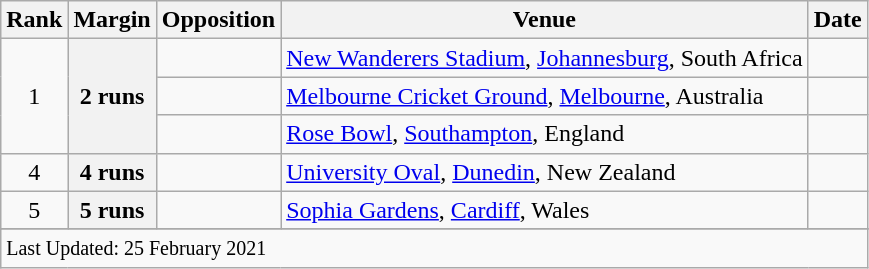<table class="wikitable plainrowheaders sortable">
<tr>
<th scope=col>Rank</th>
<th scope=col>Margin</th>
<th scope=col>Opposition</th>
<th scope=col>Venue</th>
<th scope=col>Date</th>
</tr>
<tr>
<td align=center rowspan=3>1</td>
<th scope=row style=text-align:center; rowspan=3>2 runs</th>
<td></td>
<td><a href='#'>New Wanderers Stadium</a>, <a href='#'>Johannesburg</a>, South Africa</td>
<td></td>
</tr>
<tr>
<td></td>
<td><a href='#'>Melbourne Cricket Ground</a>, <a href='#'>Melbourne</a>, Australia</td>
<td></td>
</tr>
<tr>
<td></td>
<td><a href='#'>Rose Bowl</a>, <a href='#'>Southampton</a>, England</td>
<td></td>
</tr>
<tr>
<td align=center>4</td>
<th scope=row style=text-align:center;>4 runs</th>
<td></td>
<td><a href='#'>University Oval</a>, <a href='#'>Dunedin</a>, New Zealand</td>
<td></td>
</tr>
<tr>
<td align=center>5</td>
<th scope=row style=text-align:center;>5 runs</th>
<td></td>
<td><a href='#'>Sophia Gardens</a>, <a href='#'>Cardiff</a>, Wales</td>
<td></td>
</tr>
<tr>
</tr>
<tr class=sortbottom>
<td colspan=5><small>Last Updated: 25 February 2021</small></td>
</tr>
</table>
